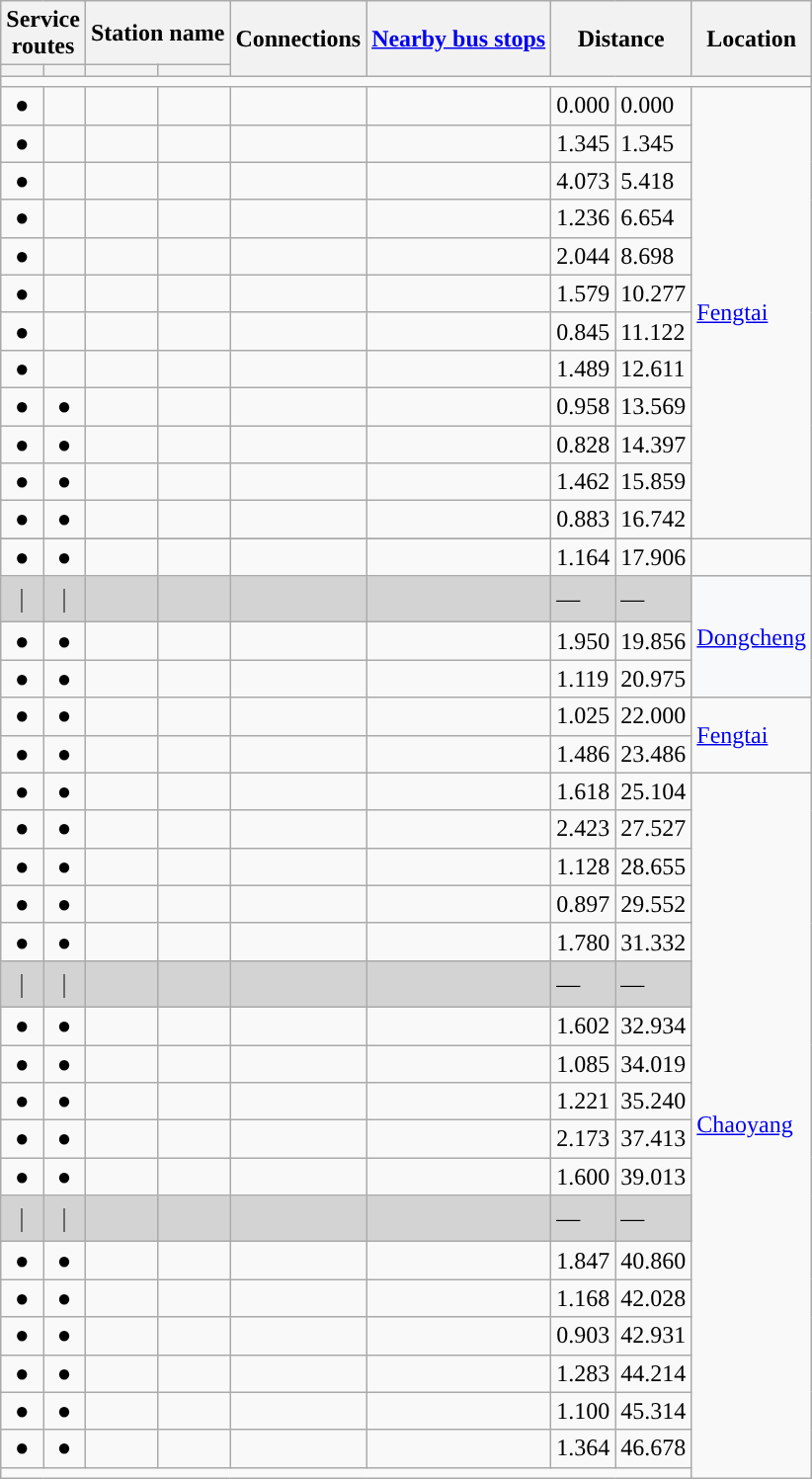<table class="wikitable">
<tr>
<th colspan="2">Service<br>routes</th>
<th colspan="2">Station name</th>
<th rowspan="2">Connections</th>
<th rowspan="2"><a href='#'>Nearby bus stops</a></th>
<th colspan="2" rowspan="2">Distance<br></th>
<th rowspan="2">Location</th>
</tr>
<tr>
<th></th>
<th></th>
<th></th>
<th></th>
</tr>
<tr style="background:#">
<td colspan = "9"></td>
</tr>
<tr>
<td align="center">●</td>
<td align="center"></td>
<td></td>
<td></td>
<td></td>
<td></td>
<td>0.000</td>
<td>0.000</td>
<td rowspan="13"><a href='#'>Fengtai</a></td>
</tr>
<tr>
<td align="center">●</td>
<td align="center"></td>
<td></td>
<td></td>
<td></td>
<td></td>
<td>1.345</td>
<td>1.345</td>
</tr>
<tr>
<td align="center">●</td>
<td align="center"></td>
<td></td>
<td></td>
<td></td>
<td></td>
<td>4.073</td>
<td>5.418</td>
</tr>
<tr>
<td align="center">●</td>
<td align="center"></td>
<td></td>
<td></td>
<td></td>
<td></td>
<td>1.236</td>
<td>6.654</td>
</tr>
<tr>
<td align="center">●</td>
<td align="center"></td>
<td></td>
<td></td>
<td></td>
<td></td>
<td>2.044</td>
<td>8.698</td>
</tr>
<tr>
<td align="center">●</td>
<td align="center"></td>
<td></td>
<td></td>
<td></td>
<td></td>
<td>1.579</td>
<td>10.277</td>
</tr>
<tr>
<td align="center">●</td>
<td align="center"></td>
<td></td>
<td></td>
<td></td>
<td></td>
<td>0.845</td>
<td>11.122</td>
</tr>
<tr>
<td align="center">●</td>
<td align="center"></td>
<td></td>
<td></td>
<td></td>
<td></td>
<td>1.489</td>
<td>12.611</td>
</tr>
<tr>
<td align="center">●</td>
<td align="center">●</td>
<td></td>
<td></td>
<td> </td>
<td></td>
<td>0.958</td>
<td>13.569</td>
</tr>
<tr>
<td align="center">●</td>
<td align="center">●</td>
<td></td>
<td></td>
<td></td>
<td></td>
<td>0.828</td>
<td>14.397</td>
</tr>
<tr>
<td align="center">●</td>
<td align="center">●</td>
<td></td>
<td></td>
<td></td>
<td></td>
<td>1.462</td>
<td>15.859</td>
</tr>
<tr>
<td align="center">●</td>
<td align="center">●</td>
<td></td>
<td></td>
<td></td>
<td></td>
<td>0.883</td>
<td>16.742</td>
</tr>
<tr style="background:#">
</tr>
<tr>
<td align="center">●</td>
<td align="center">●</td>
<td></td>
<td></td>
<td> </td>
<td></td>
<td>1.164</td>
<td>17.906</td>
</tr>
<tr bgcolor="lightgrey">
<td align="center">｜</td>
<td align="center">｜</td>
<td><em></em></td>
<td></td>
<td></td>
<td></td>
<td>—</td>
<td>—</td>
<td bgcolor="#F8F9FA" rowspan="3"><a href='#'>Dongcheng</a></td>
</tr>
<tr>
<td align="center">●</td>
<td align="center">●</td>
<td></td>
<td></td>
<td></td>
<td></td>
<td>1.950</td>
<td>19.856</td>
</tr>
<tr>
<td align="center">●</td>
<td align="center">●</td>
<td></td>
<td></td>
<td></td>
<td></td>
<td>1.119</td>
<td>20.975</td>
</tr>
<tr>
<td align="center">●</td>
<td align="center">●</td>
<td></td>
<td></td>
<td></td>
<td></td>
<td>1.025</td>
<td>22.000</td>
<td rowspan="2"><a href='#'>Fengtai</a></td>
</tr>
<tr>
<td align="center">●</td>
<td align="center">●</td>
<td></td>
<td></td>
<td></td>
<td></td>
<td>1.486</td>
<td>23.486</td>
</tr>
<tr>
<td align="center">●</td>
<td align="center">●</td>
<td></td>
<td></td>
<td align="left"> </td>
<td></td>
<td>1.618</td>
<td>25.104</td>
<td rowspan="20"><a href='#'>Chaoyang</a></td>
</tr>
<tr>
<td align="center">●</td>
<td align="center">●</td>
<td></td>
<td></td>
<td></td>
<td></td>
<td>2.423</td>
<td>27.527</td>
</tr>
<tr>
<td align="center">●</td>
<td align="center">●</td>
<td></td>
<td></td>
<td></td>
<td></td>
<td>1.128</td>
<td>28.655</td>
</tr>
<tr>
<td align="center">●</td>
<td align="center">●</td>
<td></td>
<td></td>
<td></td>
<td></td>
<td>0.897</td>
<td>29.552</td>
</tr>
<tr>
<td align="center">●</td>
<td align="center">●</td>
<td></td>
<td></td>
<td> </td>
<td></td>
<td>1.780</td>
<td>31.332</td>
</tr>
<tr bgcolor="lightgrey">
<td align="center">｜</td>
<td align="center">｜</td>
<td><em></em></td>
<td></td>
<td></td>
<td></td>
<td>—</td>
<td>—</td>
</tr>
<tr>
<td align="center">●</td>
<td align="center">●</td>
<td></td>
<td></td>
<td></td>
<td></td>
<td>1.602</td>
<td>32.934</td>
</tr>
<tr>
<td align="center">●</td>
<td align="center">●</td>
<td></td>
<td></td>
<td></td>
<td></td>
<td>1.085</td>
<td>34.019</td>
</tr>
<tr>
<td align="center">●</td>
<td align="center">●</td>
<td></td>
<td></td>
<td></td>
<td></td>
<td>1.221</td>
<td>35.240</td>
</tr>
<tr>
<td align="center">●</td>
<td align="center">●</td>
<td></td>
<td></td>
<td></td>
<td></td>
<td>2.173</td>
<td>37.413</td>
</tr>
<tr>
<td align="center">●</td>
<td align="center">●</td>
<td></td>
<td></td>
<td></td>
<td></td>
<td>1.600</td>
<td>39.013</td>
</tr>
<tr bgcolor="lightgrey">
<td align="center">｜</td>
<td align="center">｜</td>
<td><em></em></td>
<td></td>
<td></td>
<td></td>
<td>—</td>
<td>—</td>
</tr>
<tr>
<td align="center">●</td>
<td align="center">●</td>
<td></td>
<td></td>
<td></td>
<td></td>
<td>1.847</td>
<td>40.860</td>
</tr>
<tr>
<td align="center">●</td>
<td align="center">●</td>
<td></td>
<td></td>
<td></td>
<td></td>
<td>1.168</td>
<td>42.028</td>
</tr>
<tr>
<td align="center">●</td>
<td align="center">●</td>
<td></td>
<td></td>
<td></td>
<td></td>
<td>0.903</td>
<td>42.931</td>
</tr>
<tr>
<td align="center">●</td>
<td align="center">●</td>
<td></td>
<td></td>
<td></td>
<td></td>
<td>1.283</td>
<td>44.214</td>
</tr>
<tr>
<td align="center">●</td>
<td align="center">●</td>
<td></td>
<td></td>
<td></td>
<td></td>
<td>1.100</td>
<td>45.314</td>
</tr>
<tr>
<td align="center">●</td>
<td align="center">●</td>
<td></td>
<td></td>
<td></td>
<td></td>
<td>1.364</td>
<td>46.678</td>
</tr>
<tr style="background:#">
<td colspan = "9"></td>
</tr>
</table>
